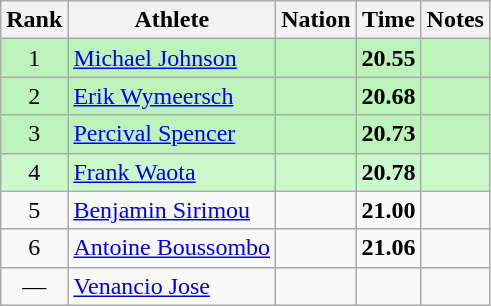<table class="wikitable sortable" style="text-align:center">
<tr>
<th>Rank</th>
<th>Athlete</th>
<th>Nation</th>
<th>Time</th>
<th>Notes</th>
</tr>
<tr style="background:#bbf3bb;">
<td>1</td>
<td align=left><a href='#'>Michael Johnson</a></td>
<td align=left></td>
<td><strong>20.55</strong></td>
<td></td>
</tr>
<tr style="background:#bbf3bb;">
<td>2</td>
<td align=left><a href='#'>Erik Wymeersch</a></td>
<td align=left></td>
<td><strong>20.68</strong></td>
<td></td>
</tr>
<tr style="background:#bbf3bb;">
<td>3</td>
<td align=left><a href='#'>Percival Spencer</a></td>
<td align=left></td>
<td><strong>20.73</strong></td>
<td></td>
</tr>
<tr style="background:#ccf9cc;">
<td>4</td>
<td align=left><a href='#'>Frank Waota</a></td>
<td align=left></td>
<td><strong>20.78</strong></td>
<td></td>
</tr>
<tr>
<td>5</td>
<td align=left><a href='#'>Benjamin Sirimou</a></td>
<td align=left></td>
<td><strong>21.00</strong></td>
<td></td>
</tr>
<tr>
<td>6</td>
<td align=left><a href='#'>Antoine Boussombo</a></td>
<td align=left></td>
<td><strong>21.06</strong></td>
<td></td>
</tr>
<tr>
<td data-sort-value=7>—</td>
<td align=left><a href='#'>Venancio Jose</a></td>
<td align=left></td>
<td data-sort-value=99.99></td>
<td></td>
</tr>
</table>
